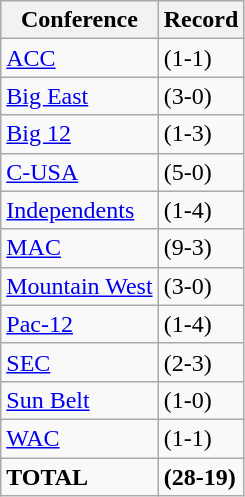<table class="wikitable" border="1">
<tr>
<th>Conference</th>
<th>Record</th>
</tr>
<tr>
<td><a href='#'>ACC</a></td>
<td>(1-1)</td>
</tr>
<tr>
<td><a href='#'>Big East</a></td>
<td>(3-0)</td>
</tr>
<tr>
<td><a href='#'>Big 12</a></td>
<td>(1-3)</td>
</tr>
<tr>
<td><a href='#'>C-USA</a></td>
<td>(5-0)</td>
</tr>
<tr>
<td><a href='#'>Independents</a></td>
<td>(1-4)</td>
</tr>
<tr>
<td><a href='#'>MAC</a></td>
<td>(9-3)</td>
</tr>
<tr>
<td><a href='#'>Mountain West</a></td>
<td>(3-0)</td>
</tr>
<tr>
<td><a href='#'>Pac-12</a></td>
<td>(1-4)</td>
</tr>
<tr>
<td><a href='#'>SEC</a></td>
<td>(2-3)</td>
</tr>
<tr>
<td><a href='#'>Sun Belt</a></td>
<td>(1-0)</td>
</tr>
<tr>
<td><a href='#'>WAC</a></td>
<td>(1-1)</td>
</tr>
<tr>
<td><strong>TOTAL</strong></td>
<td><strong>(28-19)</strong></td>
</tr>
</table>
